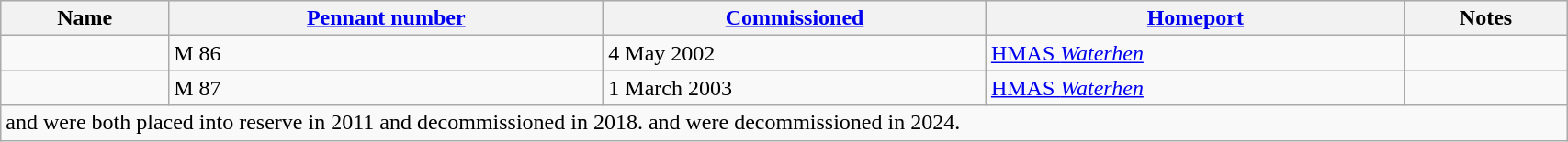<table class="wikitable" width=90% style="text-align: left">
<tr bgcolor=lavender>
<th>Name</th>
<th><a href='#'>Pennant number</a></th>
<th><a href='#'>Commissioned</a></th>
<th><a href='#'>Homeport</a></th>
<th>Notes</th>
</tr>
<tr>
<td valign=top></td>
<td>M 86</td>
<td>4 May 2002</td>
<td><a href='#'>HMAS <em>Waterhen</em></a></td>
<td></td>
</tr>
<tr>
<td valign=top></td>
<td>M 87</td>
<td>1 March 2003</td>
<td><a href='#'>HMAS <em>Waterhen</em></a></td>
<td></td>
</tr>
<tr>
<td colspan="5"> and  were both placed into reserve in 2011 and decommissioned in 2018.  and  were decommissioned in 2024.</td>
</tr>
</table>
